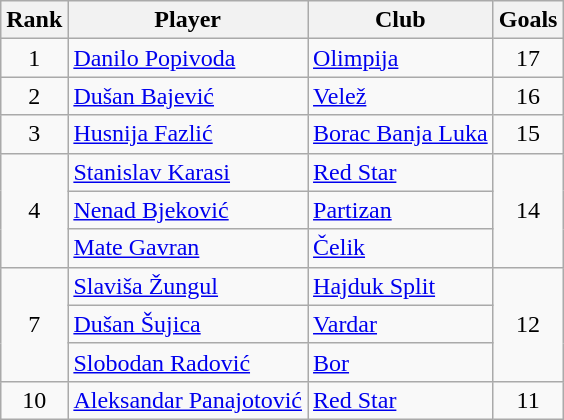<table class="wikitable" style="text-align:center">
<tr>
<th>Rank</th>
<th>Player</th>
<th>Club</th>
<th>Goals</th>
</tr>
<tr>
<td rowspan="1">1</td>
<td align="left"> <a href='#'>Danilo Popivoda</a></td>
<td align="left"><a href='#'>Olimpija</a></td>
<td>17</td>
</tr>
<tr>
<td rowspan="1">2</td>
<td align="left"> <a href='#'>Dušan Bajević</a></td>
<td align="left"><a href='#'>Velež</a></td>
<td>16</td>
</tr>
<tr>
<td rowspan="1">3</td>
<td align="left"> <a href='#'>Husnija Fazlić</a></td>
<td align="left"><a href='#'>Borac Banja Luka</a></td>
<td>15</td>
</tr>
<tr>
<td rowspan="3">4</td>
<td align="left"> <a href='#'>Stanislav Karasi</a></td>
<td align="left"><a href='#'>Red Star</a></td>
<td rowspan="3">14</td>
</tr>
<tr>
<td align="left"> <a href='#'>Nenad Bjeković</a></td>
<td align="left"><a href='#'>Partizan</a></td>
</tr>
<tr>
<td align="left"> <a href='#'>Mate Gavran</a></td>
<td align="left"><a href='#'>Čelik</a></td>
</tr>
<tr>
<td rowspan="3">7</td>
<td align="left"> <a href='#'>Slaviša Žungul</a></td>
<td align="left"><a href='#'>Hajduk Split</a></td>
<td rowspan="3">12</td>
</tr>
<tr>
<td align="left"> <a href='#'>Dušan Šujica</a></td>
<td align="left"><a href='#'>Vardar</a></td>
</tr>
<tr>
<td align="left"> <a href='#'>Slobodan Radović</a></td>
<td align="left"><a href='#'>Bor</a></td>
</tr>
<tr>
<td rowspan="1">10</td>
<td align="left"> <a href='#'>Aleksandar Panajotović</a></td>
<td align="left"><a href='#'>Red Star</a></td>
<td>11</td>
</tr>
</table>
